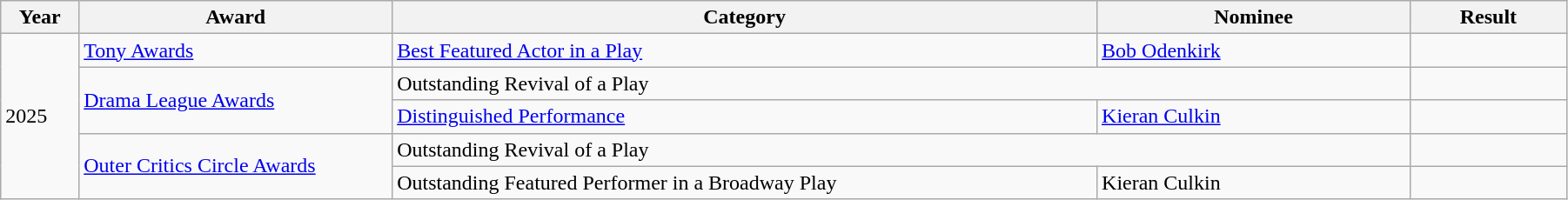<table class="wikitable" style="width:95%;">
<tr>
<th style="width:5%;">Year</th>
<th style="width:20%;">Award</th>
<th style="width:45%;">Category</th>
<th style="width:20%;">Nominee</th>
<th style="width:10%;">Result</th>
</tr>
<tr>
<td rowspan="5">2025</td>
<td><a href='#'>Tony Awards</a></td>
<td><a href='#'>Best Featured Actor in a Play</a></td>
<td><a href='#'>Bob Odenkirk</a></td>
<td></td>
</tr>
<tr>
<td rowspan="2"><a href='#'>Drama League Awards</a></td>
<td colspan="2">Outstanding Revival of a Play</td>
<td></td>
</tr>
<tr>
<td><a href='#'>Distinguished Performance</a></td>
<td><a href='#'>Kieran Culkin</a></td>
<td></td>
</tr>
<tr>
<td rowspan="2"><a href='#'>Outer Critics Circle Awards</a></td>
<td colspan="2">Outstanding Revival of a Play</td>
<td></td>
</tr>
<tr>
<td>Outstanding Featured Performer in a Broadway Play</td>
<td>Kieran Culkin</td>
<td></td>
</tr>
</table>
